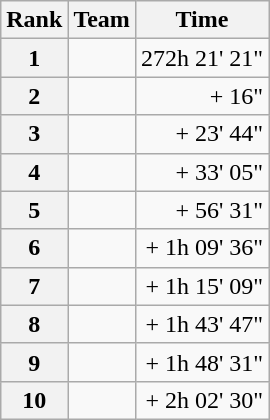<table class="wikitable">
<tr>
<th scope="col">Rank</th>
<th scope="col">Team</th>
<th scope="col">Time</th>
</tr>
<tr>
<th scope="row">1</th>
<td></td>
<td style="text-align:right;">272h 21' 21"</td>
</tr>
<tr>
<th scope="row">2</th>
<td></td>
<td style="text-align:right;">+ 16"</td>
</tr>
<tr>
<th scope="row">3</th>
<td></td>
<td style="text-align:right;">+ 23' 44"</td>
</tr>
<tr>
<th scope="row">4</th>
<td></td>
<td style="text-align:right;">+ 33' 05"</td>
</tr>
<tr>
<th scope="row">5</th>
<td></td>
<td style="text-align:right;">+ 56' 31"</td>
</tr>
<tr>
<th scope="row">6</th>
<td></td>
<td style="text-align:right;">+ 1h 09' 36"</td>
</tr>
<tr>
<th scope="row">7</th>
<td></td>
<td style="text-align:right;">+ 1h 15' 09"</td>
</tr>
<tr>
<th scope="row">8</th>
<td></td>
<td style="text-align:right;">+ 1h 43' 47"</td>
</tr>
<tr>
<th scope="row">9</th>
<td></td>
<td style="text-align:right;">+ 1h 48' 31"</td>
</tr>
<tr>
<th scope="row">10</th>
<td></td>
<td style="text-align:right;">+ 2h 02' 30"</td>
</tr>
</table>
